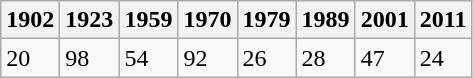<table class="wikitable">
<tr>
<th>1902</th>
<th>1923</th>
<th>1959</th>
<th>1970</th>
<th>1979</th>
<th>1989</th>
<th>2001</th>
<th>2011</th>
</tr>
<tr>
<td>20</td>
<td>98</td>
<td>54</td>
<td>92</td>
<td>26</td>
<td>28</td>
<td>47</td>
<td>24</td>
</tr>
</table>
